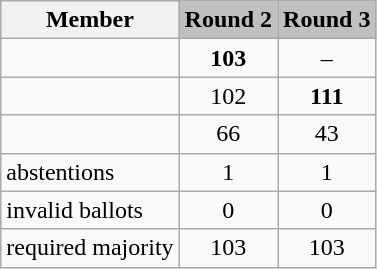<table class="wikitable collapsible">
<tr>
<th>Member</th>
<td style="background:silver;"><strong>Round 2</strong></td>
<td style="background:silver;"><strong>Round 3</strong></td>
</tr>
<tr>
<td></td>
<td style="text-align:center;"><strong>103</strong></td>
<td style="text-align:center;">–</td>
</tr>
<tr>
<td></td>
<td style="text-align:center;">102</td>
<td style="text-align:center;"><strong>111</strong></td>
</tr>
<tr>
<td></td>
<td style="text-align:center;">66</td>
<td style="text-align:center;">43</td>
</tr>
<tr>
<td>abstentions</td>
<td style="text-align:center;">1</td>
<td style="text-align:center;">1</td>
</tr>
<tr>
<td>invalid ballots</td>
<td style="text-align:center;">0</td>
<td style="text-align:center;">0</td>
</tr>
<tr>
<td>required majority</td>
<td style="text-align:center;">103</td>
<td style="text-align:center;">103</td>
</tr>
</table>
